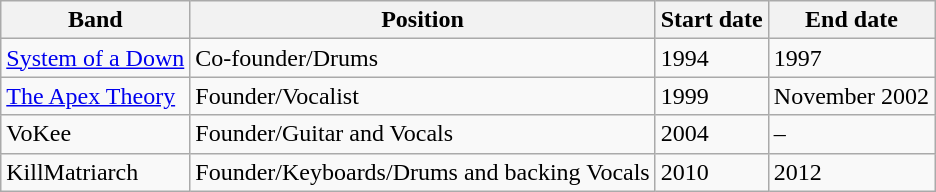<table class="wikitable">
<tr>
<th>Band</th>
<th>Position</th>
<th>Start date</th>
<th>End date</th>
</tr>
<tr>
<td><a href='#'>System of a Down</a></td>
<td>Co-founder/Drums</td>
<td>1994</td>
<td>1997</td>
</tr>
<tr>
<td><a href='#'>The Apex Theory</a></td>
<td>Founder/Vocalist</td>
<td>1999</td>
<td>November 2002</td>
</tr>
<tr>
<td>VoKee</td>
<td>Founder/Guitar and Vocals</td>
<td>2004</td>
<td>–</td>
</tr>
<tr>
<td>KillMatriarch</td>
<td>Founder/Keyboards/Drums and backing Vocals</td>
<td>2010</td>
<td>2012</td>
</tr>
</table>
